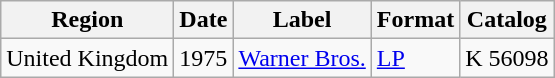<table class="wikitable">
<tr>
<th>Region</th>
<th>Date</th>
<th>Label</th>
<th>Format</th>
<th>Catalog</th>
</tr>
<tr>
<td>United Kingdom</td>
<td>1975</td>
<td><a href='#'>Warner Bros.</a></td>
<td><a href='#'>LP</a></td>
<td>K 56098</td>
</tr>
</table>
